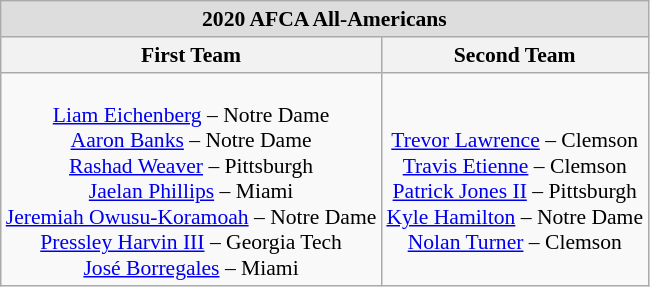<table class="wikitable" style="white-space:nowrap; text-align:center; font-size:90%;">
<tr>
<td colspan="7" style="text-align:center; background:#ddd;"><strong>2020 AFCA All-Americans</strong></td>
</tr>
<tr>
<th>First Team</th>
<th>Second Team</th>
</tr>
<tr>
<td><br><a href='#'>Liam Eichenberg</a> – Notre Dame<br><a href='#'>Aaron Banks</a> – Notre Dame<br><a href='#'>Rashad Weaver</a> – Pittsburgh<br><a href='#'>Jaelan Phillips</a> – Miami<br><a href='#'>Jeremiah Owusu-Koramoah</a> – Notre Dame<br><a href='#'>Pressley Harvin III</a> – Georgia Tech<br><a href='#'>José Borregales</a> – Miami</td>
<td><br><a href='#'>Trevor Lawrence</a> – Clemson<br><a href='#'>Travis Etienne</a> – Clemson<br><a href='#'>Patrick Jones II</a> – Pittsburgh<br><a href='#'>Kyle Hamilton</a> – Notre Dame<br><a href='#'>Nolan Turner</a> – Clemson</td>
</tr>
</table>
